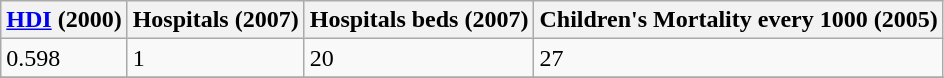<table class="wikitable" border="1">
<tr>
<th><a href='#'>HDI</a> (2000)</th>
<th>Hospitals (2007)</th>
<th>Hospitals beds (2007)</th>
<th>Children's Mortality every 1000 (2005)</th>
</tr>
<tr>
<td>0.598</td>
<td>1</td>
<td>20</td>
<td>27</td>
</tr>
<tr>
</tr>
</table>
